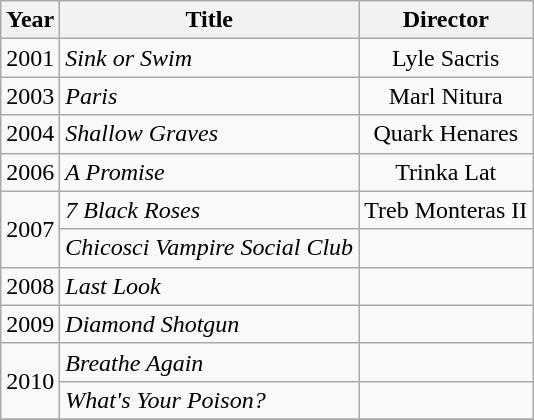<table class="wikitable">
<tr>
<th align="left">Year</th>
<th align="left">Title</th>
<th align="left">Director</th>
</tr>
<tr>
<td align="left" rowspan=1>2001</td>
<td align="left"><em>Sink or Swim</em></td>
<td align="center">Lyle Sacris</td>
</tr>
<tr>
<td align="left" rowspan=1>2003</td>
<td align="left"><em>Paris</em></td>
<td align="center">Marl Nitura</td>
</tr>
<tr>
<td align="left" rowspan=1>2004</td>
<td align="left"><em>Shallow Graves</em></td>
<td align="center">Quark Henares</td>
</tr>
<tr>
<td align="left" rowspan=1>2006</td>
<td align="left"><em>A Promise</em></td>
<td align="center">Trinka Lat</td>
</tr>
<tr>
<td align="left" rowspan=2>2007</td>
<td align="left"><em>7 Black Roses</em></td>
<td align="center">Treb Monteras II</td>
</tr>
<tr>
<td align="left"><em>Chicosci Vampire Social Club</em></td>
<td align="center"></td>
</tr>
<tr>
<td align="left" rowspan=1>2008</td>
<td align="left"><em>Last Look</em></td>
<td align="center"></td>
</tr>
<tr>
<td align="left" rowspan=1>2009</td>
<td align="left"><em>Diamond Shotgun</em></td>
<td align="center"></td>
</tr>
<tr>
<td align="left" rowspan=2>2010</td>
<td align="left"><em>Breathe Again</em></td>
<td align="center"></td>
</tr>
<tr>
<td align="left"><em>What's Your Poison?</em></td>
<td align="center"></td>
</tr>
<tr>
</tr>
</table>
